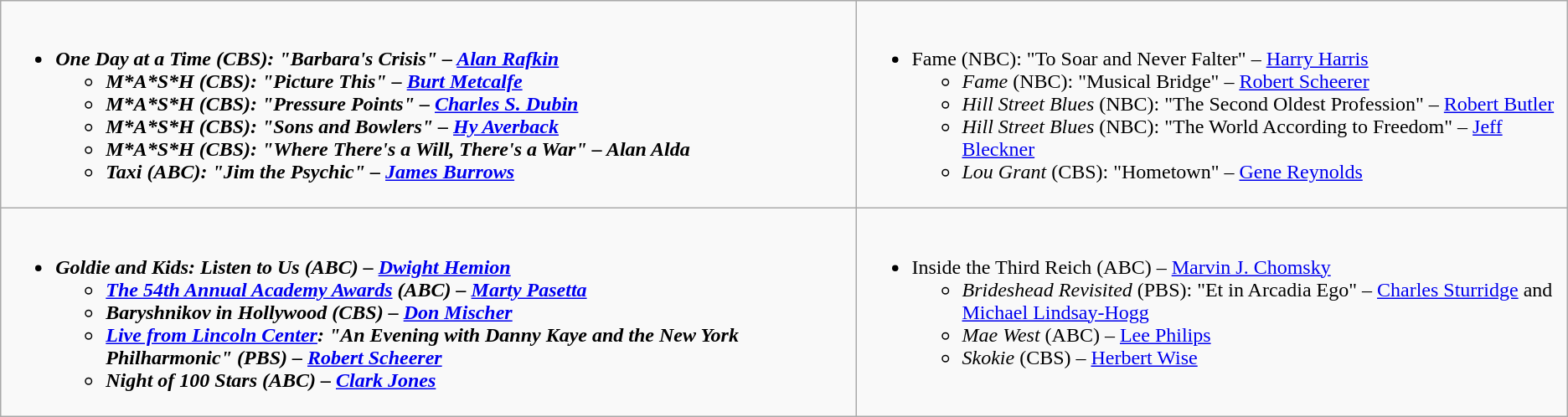<table class="wikitable">
<tr>
<td style="vertical-align:top;"><br><ul><li><strong><em>One Day at a Time<em> (CBS): "Barbara's Crisis" – <a href='#'>Alan Rafkin</a><strong><ul><li></em>M*A*S*H<em> (CBS): "Picture This" – <a href='#'>Burt Metcalfe</a></li><li></em>M*A*S*H<em> (CBS): "Pressure Points" – <a href='#'>Charles S. Dubin</a></li><li></em>M*A*S*H<em> (CBS): "Sons and Bowlers" – <a href='#'>Hy Averback</a></li><li></em>M*A*S*H<em> (CBS): "Where There's a Will, There's a War" – Alan Alda</li><li></em>Taxi<em> (ABC): "Jim the Psychic" – <a href='#'>James Burrows</a></li></ul></li></ul></td>
<td style="vertical-align:top;"><br><ul><li></em></strong>Fame</em> (NBC): "To Soar and Never Falter" – <a href='#'>Harry Harris</a></strong><ul><li><em>Fame</em> (NBC): "Musical Bridge" – <a href='#'>Robert Scheerer</a></li><li><em>Hill Street Blues</em> (NBC): "The Second Oldest Profession" – <a href='#'>Robert Butler</a></li><li><em>Hill Street Blues</em> (NBC): "The World According to Freedom" – <a href='#'>Jeff Bleckner</a></li><li><em>Lou Grant</em> (CBS): "Hometown" – <a href='#'>Gene Reynolds</a></li></ul></li></ul></td>
</tr>
<tr>
<td style="vertical-align:top;"><br><ul><li><strong><em>Goldie and Kids: Listen to Us<em> (ABC) – <a href='#'>Dwight Hemion</a><strong><ul><li></em><a href='#'>The 54th Annual Academy Awards</a><em> (ABC) – <a href='#'>Marty Pasetta</a></li><li></em>Baryshnikov in Hollywood<em> (CBS) – <a href='#'>Don Mischer</a></li><li></em><a href='#'>Live from Lincoln Center</a><em>: "An Evening with Danny Kaye and the New York Philharmonic" (PBS) – <a href='#'>Robert Scheerer</a></li><li></em>Night of 100 Stars<em> (ABC) – <a href='#'>Clark Jones</a></li></ul></li></ul></td>
<td style="vertical-align:top;"><br><ul><li></em></strong>Inside the Third Reich</em> (ABC) – <a href='#'>Marvin J. Chomsky</a></strong><ul><li><em>Brideshead Revisited</em> (PBS): "Et in Arcadia Ego" – <a href='#'>Charles Sturridge</a> and <a href='#'>Michael Lindsay-Hogg</a></li><li><em>Mae West</em> (ABC) – <a href='#'>Lee Philips</a></li><li><em>Skokie</em> (CBS) – <a href='#'>Herbert Wise</a></li></ul></li></ul></td>
</tr>
</table>
